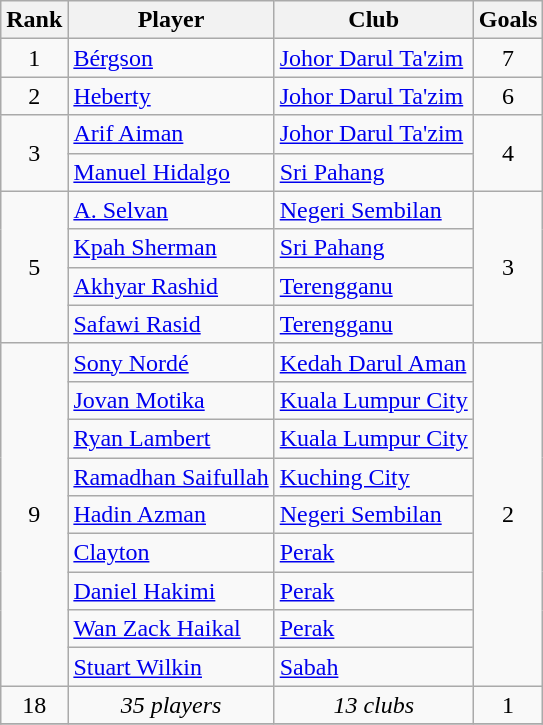<table class="wikitable" style="text-align:center">
<tr>
<th>Rank</th>
<th>Player</th>
<th>Club</th>
<th>Goals</th>
</tr>
<tr>
<td>1</td>
<td style="text-align:left;"> <a href='#'>Bérgson</a></td>
<td style="text-align:left;"><a href='#'>Johor Darul Ta'zim</a></td>
<td>7</td>
</tr>
<tr>
<td>2</td>
<td style="text-align:left;"> <a href='#'>Heberty</a></td>
<td style="text-align:left;"><a href='#'>Johor Darul Ta'zim</a></td>
<td>6</td>
</tr>
<tr>
<td rowspan=2>3</td>
<td style="text-align:left;"> <a href='#'>Arif Aiman</a></td>
<td style="text-align:left;"><a href='#'>Johor Darul Ta'zim</a></td>
<td rowspan=2>4</td>
</tr>
<tr>
<td style="text-align:left;"> <a href='#'>Manuel Hidalgo</a></td>
<td style="text-align:left;"><a href='#'>Sri Pahang</a></td>
</tr>
<tr>
<td rowspan=4>5</td>
<td style="text-align:left;"> <a href='#'>A. Selvan</a></td>
<td style="text-align:left;"><a href='#'>Negeri Sembilan</a></td>
<td rowspan=4>3</td>
</tr>
<tr>
<td style="text-align:left;"> <a href='#'>Kpah Sherman</a></td>
<td style="text-align:left;"><a href='#'>Sri Pahang</a></td>
</tr>
<tr>
<td style="text-align:left;"> <a href='#'>Akhyar Rashid</a></td>
<td style="text-align:left;"><a href='#'>Terengganu</a></td>
</tr>
<tr>
<td style="text-align:left;"> <a href='#'>Safawi Rasid</a></td>
<td style="text-align:left;"><a href='#'>Terengganu</a></td>
</tr>
<tr>
<td rowspan=9>9</td>
<td style="text-align:left;"> <a href='#'>Sony Nordé</a></td>
<td style="text-align:left;"><a href='#'>Kedah Darul Aman</a></td>
<td rowspan=9>2</td>
</tr>
<tr>
<td style="text-align:left;"> <a href='#'>Jovan Motika</a></td>
<td style="text-align:left;"><a href='#'>Kuala Lumpur City</a></td>
</tr>
<tr>
<td style="text-align:left;"> <a href='#'>Ryan Lambert</a></td>
<td style="text-align:left;"><a href='#'>Kuala Lumpur City</a></td>
</tr>
<tr>
<td style="text-align:left;"> <a href='#'>Ramadhan Saifullah</a></td>
<td style="text-align:left;"><a href='#'>Kuching City</a></td>
</tr>
<tr>
<td style="text-align:left;"> <a href='#'>Hadin Azman</a></td>
<td style="text-align:left;"><a href='#'>Negeri Sembilan</a></td>
</tr>
<tr>
<td style="text-align:left;"> <a href='#'>Clayton</a></td>
<td style="text-align:left;"><a href='#'>Perak</a></td>
</tr>
<tr>
<td style="text-align:left;"> <a href='#'>Daniel Hakimi</a></td>
<td style="text-align:left;"><a href='#'>Perak</a></td>
</tr>
<tr>
<td style="text-align:left;"> <a href='#'>Wan Zack Haikal</a></td>
<td style="text-align:left;"><a href='#'>Perak</a></td>
</tr>
<tr>
<td style="text-align:left;"> <a href='#'>Stuart Wilkin</a></td>
<td style="text-align:left;"><a href='#'>Sabah</a></td>
</tr>
<tr>
<td>18</td>
<td><em>35 players</em></td>
<td><em>13 clubs</em></td>
<td>1</td>
</tr>
<tr>
</tr>
</table>
